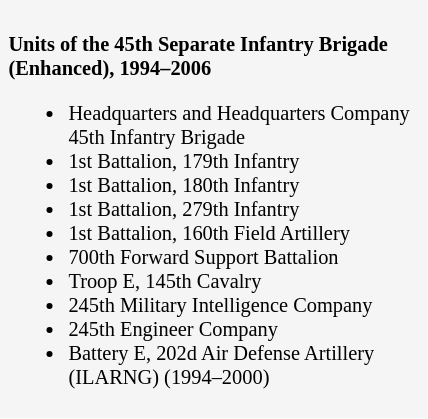<table class="toccolours" style="float: left; margin-left: 1em; margin-right: 2em; font-size: 85%; background:whitesmoke; color:black; width:21em; max-width: 40%;" cellspacing="5">
<tr>
<td style="text-align: left;"><br><strong>Units of the 45th Separate Infantry Brigade (Enhanced), 1994–2006</strong><ul><li>Headquarters and Headquarters Company 45th Infantry Brigade</li><li>1st Battalion, 179th Infantry</li><li>1st Battalion, 180th Infantry</li><li>1st Battalion, 279th Infantry</li><li>1st Battalion, 160th Field Artillery</li><li>700th Forward Support Battalion</li><li>Troop E, 145th Cavalry</li><li>245th Military Intelligence Company</li><li>245th Engineer Company</li><li>Battery E, 202d Air Defense Artillery (ILARNG) (1994–2000)</li></ul></td>
</tr>
</table>
